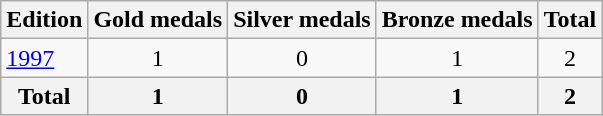<table class="wikitable">
<tr>
<th>Edition</th>
<th>Gold medals</th>
<th>Silver medals</th>
<th>Bronze medals</th>
<th>Total</th>
</tr>
<tr>
<td><a href='#'>1997</a></td>
<td style="text-align:center;">1</td>
<td style="text-align:center;">0</td>
<td style="text-align:center;">1</td>
<td style="text-align:center;">2</td>
</tr>
<tr>
<th>Total</th>
<th style="text-align:center;">1</th>
<th style="text-align:center;">0</th>
<th style="text-align:center;">1</th>
<th style="text-align:center;">2</th>
</tr>
</table>
